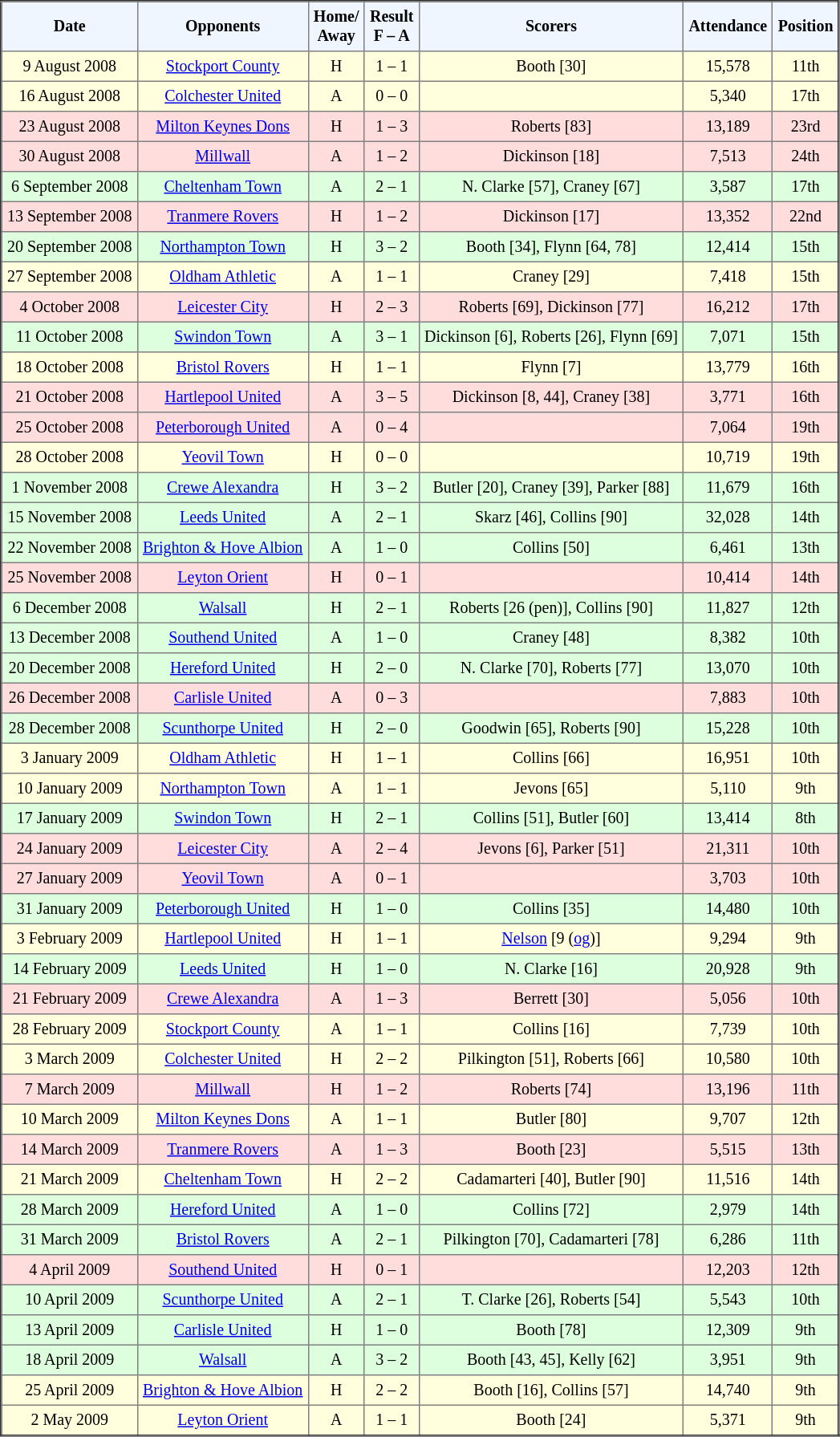<table border="2" cellpadding="4" style="border-collapse:collapse; text-align:center; font-size:smaller;">
<tr style="background:#f0f6ff;">
<th><strong>Date</strong></th>
<th><strong>Opponents</strong></th>
<th><strong>Home/<br>Away</strong></th>
<th><strong>Result<br>F – A</strong></th>
<th><strong>Scorers</strong></th>
<th><strong>Attendance</strong></th>
<th><strong>Position</strong></th>
</tr>
<tr bgcolor="#ffffdd">
<td>9 August 2008</td>
<td><a href='#'>Stockport County</a></td>
<td>H</td>
<td>1 – 1</td>
<td>Booth [30]</td>
<td>15,578</td>
<td>11th</td>
</tr>
<tr bgcolor="#ffffdd">
<td>16 August 2008</td>
<td><a href='#'>Colchester United</a></td>
<td>A</td>
<td>0 – 0</td>
<td></td>
<td>5,340</td>
<td>17th</td>
</tr>
<tr bgcolor="#ffdddd">
<td>23 August 2008</td>
<td><a href='#'>Milton Keynes Dons</a></td>
<td>H</td>
<td>1 – 3</td>
<td>Roberts [83]</td>
<td>13,189</td>
<td>23rd</td>
</tr>
<tr bgcolor="#ffdddd">
<td>30 August 2008</td>
<td><a href='#'>Millwall</a></td>
<td>A</td>
<td>1 – 2</td>
<td>Dickinson [18]</td>
<td>7,513</td>
<td>24th</td>
</tr>
<tr bgcolor="#ddffdd">
<td>6 September 2008</td>
<td><a href='#'>Cheltenham Town</a></td>
<td>A</td>
<td>2 – 1</td>
<td>N. Clarke [57], Craney [67]</td>
<td>3,587</td>
<td>17th</td>
</tr>
<tr bgcolor="#ffdddd">
<td>13 September 2008</td>
<td><a href='#'>Tranmere Rovers</a></td>
<td>H</td>
<td>1 – 2</td>
<td>Dickinson [17]</td>
<td>13,352</td>
<td>22nd</td>
</tr>
<tr bgcolor="#ddffdd">
<td>20 September 2008</td>
<td><a href='#'>Northampton Town</a></td>
<td>H</td>
<td>3 – 2</td>
<td>Booth [34], Flynn [64, 78]</td>
<td>12,414</td>
<td>15th</td>
</tr>
<tr bgcolor="#ffffdd">
<td>27 September 2008</td>
<td><a href='#'>Oldham Athletic</a></td>
<td>A</td>
<td>1 – 1</td>
<td>Craney [29]</td>
<td>7,418</td>
<td>15th</td>
</tr>
<tr bgcolor="#ffdddd">
<td>4 October 2008</td>
<td><a href='#'>Leicester City</a></td>
<td>H</td>
<td>2 – 3</td>
<td>Roberts [69], Dickinson [77]</td>
<td>16,212</td>
<td>17th</td>
</tr>
<tr bgcolor="#ddffdd">
<td>11 October 2008</td>
<td><a href='#'>Swindon Town</a></td>
<td>A</td>
<td>3 – 1</td>
<td>Dickinson [6], Roberts [26], Flynn [69]</td>
<td>7,071</td>
<td>15th</td>
</tr>
<tr bgcolor="#ffffdd">
<td>18 October 2008</td>
<td><a href='#'>Bristol Rovers</a></td>
<td>H</td>
<td>1 – 1</td>
<td>Flynn [7]</td>
<td>13,779</td>
<td>16th</td>
</tr>
<tr bgcolor="#ffdddd">
<td>21 October 2008</td>
<td><a href='#'>Hartlepool United</a></td>
<td>A</td>
<td>3 – 5</td>
<td>Dickinson [8, 44], Craney [38]</td>
<td>3,771</td>
<td>16th</td>
</tr>
<tr bgcolor="#ffdddd">
<td>25 October 2008</td>
<td><a href='#'>Peterborough United</a></td>
<td>A</td>
<td>0 – 4</td>
<td></td>
<td>7,064</td>
<td>19th</td>
</tr>
<tr bgcolor="#ffffdd">
<td>28 October 2008</td>
<td><a href='#'>Yeovil Town</a></td>
<td>H</td>
<td>0 – 0</td>
<td></td>
<td>10,719</td>
<td>19th</td>
</tr>
<tr bgcolor="#ddffdd">
<td>1 November 2008</td>
<td><a href='#'>Crewe Alexandra</a></td>
<td>H</td>
<td>3 – 2</td>
<td>Butler [20], Craney [39], Parker [88]</td>
<td>11,679</td>
<td>16th</td>
</tr>
<tr bgcolor="#ddffdd">
<td>15 November 2008</td>
<td><a href='#'>Leeds United</a></td>
<td>A</td>
<td>2 – 1</td>
<td>Skarz [46], Collins [90]</td>
<td>32,028</td>
<td>14th</td>
</tr>
<tr bgcolor="#ddffdd">
<td>22 November 2008</td>
<td><a href='#'>Brighton & Hove Albion</a></td>
<td>A</td>
<td>1 – 0</td>
<td>Collins [50]</td>
<td>6,461</td>
<td>13th</td>
</tr>
<tr bgcolor="#ffdddd">
<td>25 November 2008</td>
<td><a href='#'>Leyton Orient</a></td>
<td>H</td>
<td>0 – 1</td>
<td></td>
<td>10,414</td>
<td>14th</td>
</tr>
<tr bgcolor="#ddffdd">
<td>6 December 2008</td>
<td><a href='#'>Walsall</a></td>
<td>H</td>
<td>2 – 1</td>
<td>Roberts [26 (pen)], Collins [90]</td>
<td>11,827</td>
<td>12th</td>
</tr>
<tr bgcolor="#ddffdd">
<td>13 December 2008</td>
<td><a href='#'>Southend United</a></td>
<td>A</td>
<td>1 – 0</td>
<td>Craney [48]</td>
<td>8,382</td>
<td>10th</td>
</tr>
<tr bgcolor="#ddffdd">
<td>20 December 2008</td>
<td><a href='#'>Hereford United</a></td>
<td>H</td>
<td>2 – 0</td>
<td>N. Clarke [70], Roberts [77]</td>
<td>13,070</td>
<td>10th</td>
</tr>
<tr bgcolor="#ffdddd">
<td>26 December 2008</td>
<td><a href='#'>Carlisle United</a></td>
<td>A</td>
<td>0 – 3</td>
<td></td>
<td>7,883</td>
<td>10th</td>
</tr>
<tr bgcolor="#ddffdd">
<td>28 December 2008</td>
<td><a href='#'>Scunthorpe United</a></td>
<td>H</td>
<td>2 – 0</td>
<td>Goodwin [65], Roberts [90]</td>
<td>15,228</td>
<td>10th</td>
</tr>
<tr bgcolor="#ffffdd">
<td>3 January 2009</td>
<td><a href='#'>Oldham Athletic</a></td>
<td>H</td>
<td>1 – 1</td>
<td>Collins [66]</td>
<td>16,951</td>
<td>10th</td>
</tr>
<tr bgcolor="#ffffdd">
<td>10 January 2009</td>
<td><a href='#'>Northampton Town</a></td>
<td>A</td>
<td>1 – 1</td>
<td>Jevons [65]</td>
<td>5,110</td>
<td>9th</td>
</tr>
<tr bgcolor="#ddffdd">
<td>17 January 2009</td>
<td><a href='#'>Swindon Town</a></td>
<td>H</td>
<td>2 – 1</td>
<td>Collins [51], Butler [60]</td>
<td>13,414</td>
<td>8th</td>
</tr>
<tr bgcolor="#ffdddd">
<td>24 January 2009</td>
<td><a href='#'>Leicester City</a></td>
<td>A</td>
<td>2 – 4</td>
<td>Jevons [6], Parker [51]</td>
<td>21,311</td>
<td>10th</td>
</tr>
<tr bgcolor="#ffdddd">
<td>27 January 2009</td>
<td><a href='#'>Yeovil Town</a></td>
<td>A</td>
<td>0 – 1</td>
<td></td>
<td>3,703</td>
<td>10th</td>
</tr>
<tr bgcolor="#ddffdd">
<td>31 January 2009</td>
<td><a href='#'>Peterborough United</a></td>
<td>H</td>
<td>1 – 0</td>
<td>Collins [35]</td>
<td>14,480</td>
<td>10th</td>
</tr>
<tr bgcolor="#ffffdd">
<td>3 February 2009</td>
<td><a href='#'>Hartlepool United</a></td>
<td>H</td>
<td>1 – 1</td>
<td><a href='#'>Nelson</a> [9 (<a href='#'>og</a>)]</td>
<td>9,294</td>
<td>9th</td>
</tr>
<tr bgcolor="#ddffdd">
<td>14 February 2009</td>
<td><a href='#'>Leeds United</a></td>
<td>H</td>
<td>1 – 0</td>
<td>N. Clarke [16]</td>
<td>20,928</td>
<td>9th</td>
</tr>
<tr bgcolor="#ffdddd">
<td>21 February 2009</td>
<td><a href='#'>Crewe Alexandra</a></td>
<td>A</td>
<td>1 – 3</td>
<td>Berrett [30]</td>
<td>5,056</td>
<td>10th</td>
</tr>
<tr bgcolor="#ffffdd">
<td>28 February 2009</td>
<td><a href='#'>Stockport County</a></td>
<td>A</td>
<td>1 – 1</td>
<td>Collins [16]</td>
<td>7,739</td>
<td>10th</td>
</tr>
<tr bgcolor="#ffffdd">
<td>3 March 2009</td>
<td><a href='#'>Colchester United</a></td>
<td>H</td>
<td>2 – 2</td>
<td>Pilkington [51], Roberts [66]</td>
<td>10,580</td>
<td>10th</td>
</tr>
<tr bgcolor="#ffdddd">
<td>7 March 2009</td>
<td><a href='#'>Millwall</a></td>
<td>H</td>
<td>1 – 2</td>
<td>Roberts [74]</td>
<td>13,196</td>
<td>11th</td>
</tr>
<tr bgcolor="#ffffdd">
<td>10 March 2009</td>
<td><a href='#'>Milton Keynes Dons</a></td>
<td>A</td>
<td>1 – 1</td>
<td>Butler [80]</td>
<td>9,707</td>
<td>12th</td>
</tr>
<tr bgcolor="#ffdddd">
<td>14 March 2009</td>
<td><a href='#'>Tranmere Rovers</a></td>
<td>A</td>
<td>1 – 3</td>
<td>Booth [23]</td>
<td>5,515</td>
<td>13th</td>
</tr>
<tr bgcolor="#ffffdd">
<td>21 March 2009</td>
<td><a href='#'>Cheltenham Town</a></td>
<td>H</td>
<td>2 – 2</td>
<td>Cadamarteri [40], Butler [90]</td>
<td>11,516</td>
<td>14th</td>
</tr>
<tr bgcolor="#ddffdd">
<td>28 March 2009</td>
<td><a href='#'>Hereford United</a></td>
<td>A</td>
<td>1 – 0</td>
<td>Collins [72]</td>
<td>2,979</td>
<td>14th</td>
</tr>
<tr bgcolor="#ddffdd">
<td>31 March 2009</td>
<td><a href='#'>Bristol Rovers</a></td>
<td>A</td>
<td>2 – 1</td>
<td>Pilkington [70], Cadamarteri [78]</td>
<td>6,286</td>
<td>11th</td>
</tr>
<tr bgcolor="#ffdddd">
<td>4 April 2009</td>
<td><a href='#'>Southend United</a></td>
<td>H</td>
<td>0 – 1</td>
<td></td>
<td>12,203</td>
<td>12th</td>
</tr>
<tr bgcolor="#ddffdd">
<td>10 April 2009</td>
<td><a href='#'>Scunthorpe United</a></td>
<td>A</td>
<td>2 – 1</td>
<td>T. Clarke [26], Roberts [54]</td>
<td>5,543</td>
<td>10th</td>
</tr>
<tr bgcolor="#ddffdd">
<td>13 April 2009</td>
<td><a href='#'>Carlisle United</a></td>
<td>H</td>
<td>1 – 0</td>
<td>Booth [78]</td>
<td>12,309</td>
<td>9th</td>
</tr>
<tr bgcolor="#ddffdd">
<td>18 April 2009</td>
<td><a href='#'>Walsall</a></td>
<td>A</td>
<td>3 – 2</td>
<td>Booth [43, 45], Kelly [62]</td>
<td>3,951</td>
<td>9th</td>
</tr>
<tr bgcolor="#ffffdd">
<td>25 April 2009</td>
<td><a href='#'>Brighton & Hove Albion</a></td>
<td>H</td>
<td>2 – 2</td>
<td>Booth [16], Collins [57]</td>
<td>14,740</td>
<td>9th</td>
</tr>
<tr bgcolor="#ffffdd">
<td>2 May 2009</td>
<td><a href='#'>Leyton Orient</a></td>
<td>A</td>
<td>1 – 1</td>
<td>Booth [24]</td>
<td>5,371</td>
<td>9th</td>
</tr>
</table>
